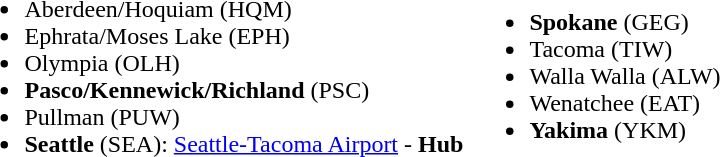<table>
<tr>
<td><br><ul><li>Aberdeen/Hoquiam (HQM)</li><li>Ephrata/Moses Lake (EPH)</li><li>Olympia (OLH)</li><li><strong>Pasco/Kennewick/Richland</strong> (PSC)</li><li>Pullman (PUW)</li><li><strong>Seattle</strong> (SEA): <a href='#'>Seattle-Tacoma Airport</a> - <strong>Hub</strong></li></ul></td>
<td><br><ul><li><strong>Spokane</strong> (GEG)</li><li>Tacoma (TIW)</li><li>Walla Walla (ALW)</li><li>Wenatchee (EAT)</li><li><strong>Yakima</strong> (YKM)</li></ul></td>
</tr>
</table>
